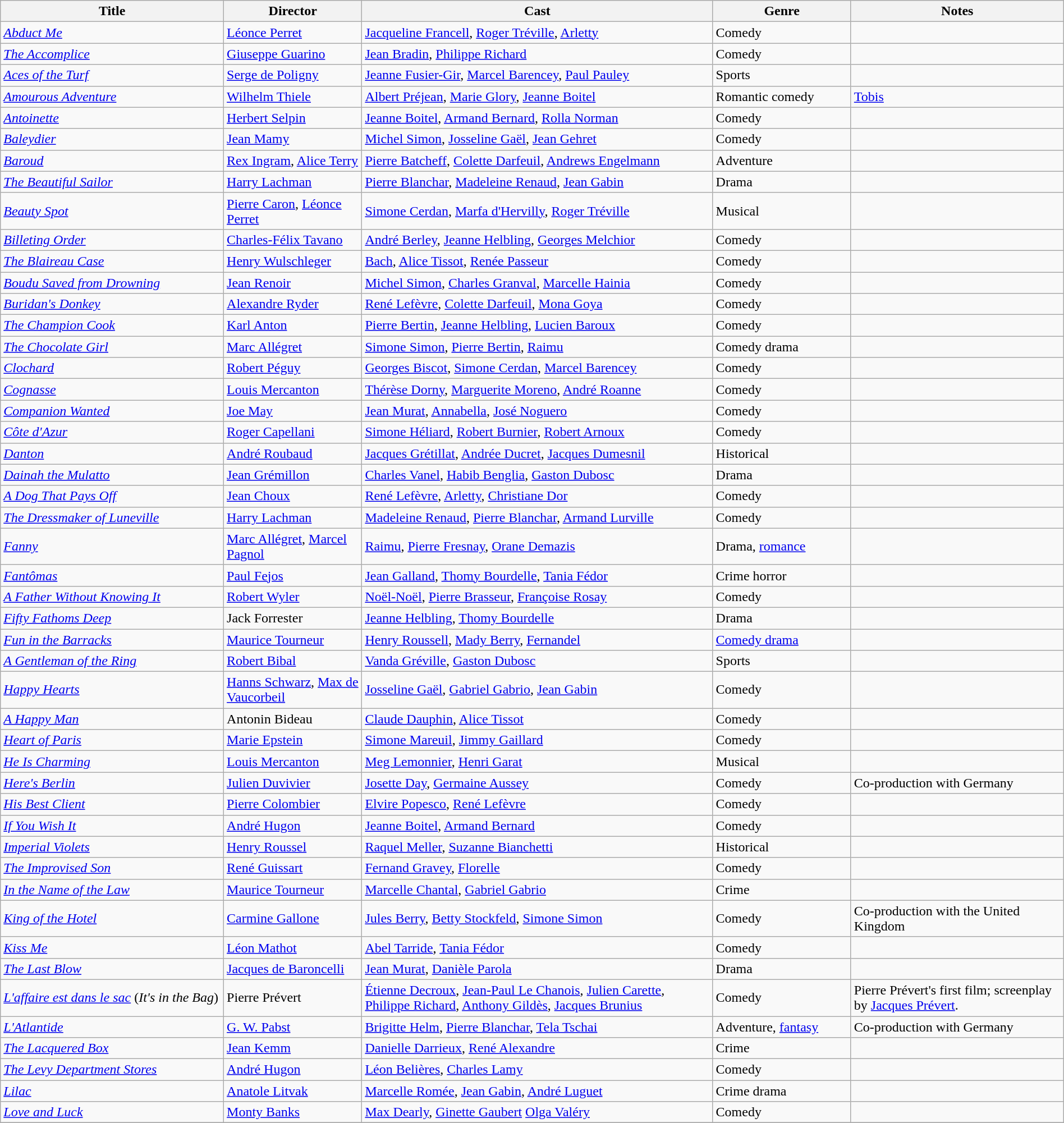<table class="wikitable" style="width:100%;">
<tr>
<th style="width:21%;">Title</th>
<th style="width:13%;">Director</th>
<th style="width:33%;">Cast</th>
<th style="width:13%;">Genre</th>
<th style="width:20%;">Notes</th>
</tr>
<tr>
<td><em><a href='#'>Abduct Me</a></em></td>
<td><a href='#'>Léonce Perret</a></td>
<td><a href='#'>Jacqueline Francell</a>, <a href='#'>Roger Tréville</a>, <a href='#'>Arletty</a></td>
<td>Comedy</td>
<td></td>
</tr>
<tr>
<td><em><a href='#'>The Accomplice</a></em></td>
<td><a href='#'>Giuseppe Guarino</a></td>
<td><a href='#'>Jean Bradin</a>, <a href='#'>Philippe Richard</a></td>
<td>Comedy</td>
<td></td>
</tr>
<tr>
<td><em><a href='#'>Aces of the Turf</a></em></td>
<td><a href='#'>Serge de Poligny</a></td>
<td><a href='#'>Jeanne Fusier-Gir</a>, <a href='#'>Marcel Barencey</a>, <a href='#'>Paul Pauley</a></td>
<td>Sports</td>
<td></td>
</tr>
<tr>
<td><em><a href='#'>Amourous Adventure</a></em></td>
<td><a href='#'>Wilhelm Thiele</a></td>
<td><a href='#'>Albert Préjean</a>, <a href='#'>Marie Glory</a>, <a href='#'>Jeanne Boitel</a></td>
<td>Romantic comedy</td>
<td><a href='#'>Tobis</a></td>
</tr>
<tr>
<td><em><a href='#'>Antoinette</a></em></td>
<td><a href='#'>Herbert Selpin</a></td>
<td><a href='#'>Jeanne Boitel</a>, <a href='#'>Armand Bernard</a>, <a href='#'>Rolla Norman</a></td>
<td>Comedy</td>
<td></td>
</tr>
<tr>
<td><em><a href='#'>Baleydier</a></em></td>
<td><a href='#'>Jean Mamy</a></td>
<td><a href='#'>Michel Simon</a>, <a href='#'>Josseline Gaël</a>, <a href='#'>Jean Gehret</a></td>
<td>Comedy</td>
<td></td>
</tr>
<tr>
<td><em><a href='#'>Baroud</a></em></td>
<td><a href='#'>Rex Ingram</a>, <a href='#'>Alice Terry</a></td>
<td><a href='#'>Pierre Batcheff</a>, <a href='#'>Colette Darfeuil</a>, <a href='#'>Andrews Engelmann</a></td>
<td>Adventure</td>
<td></td>
</tr>
<tr>
<td><em><a href='#'>The Beautiful Sailor</a></em></td>
<td><a href='#'>Harry Lachman</a></td>
<td><a href='#'>Pierre Blanchar</a>, <a href='#'>Madeleine Renaud</a>, <a href='#'>Jean Gabin</a></td>
<td>Drama</td>
<td></td>
</tr>
<tr>
<td><em><a href='#'>Beauty Spot</a></em></td>
<td><a href='#'>Pierre Caron</a>, <a href='#'>Léonce Perret</a></td>
<td><a href='#'>Simone Cerdan</a>, <a href='#'>Marfa d'Hervilly</a>, <a href='#'>Roger Tréville</a></td>
<td>Musical</td>
<td></td>
</tr>
<tr>
<td><em><a href='#'>Billeting Order</a></em></td>
<td><a href='#'>Charles-Félix Tavano</a></td>
<td><a href='#'>André Berley</a>, <a href='#'>Jeanne Helbling</a>, <a href='#'>Georges Melchior</a></td>
<td>Comedy</td>
<td></td>
</tr>
<tr>
<td><em><a href='#'>The Blaireau Case</a></em></td>
<td><a href='#'>Henry Wulschleger</a></td>
<td><a href='#'>Bach</a>, <a href='#'>Alice Tissot</a>, <a href='#'>Renée Passeur</a></td>
<td>Comedy</td>
<td></td>
</tr>
<tr>
<td><em><a href='#'>Boudu Saved from Drowning</a></em></td>
<td><a href='#'>Jean Renoir</a></td>
<td><a href='#'>Michel Simon</a>, <a href='#'>Charles Granval</a>, <a href='#'>Marcelle Hainia</a></td>
<td>Comedy</td>
<td></td>
</tr>
<tr>
<td><em><a href='#'>Buridan's Donkey</a></em></td>
<td><a href='#'>Alexandre Ryder</a></td>
<td><a href='#'>René Lefèvre</a>, <a href='#'>Colette Darfeuil</a>, <a href='#'>Mona Goya</a></td>
<td>Comedy</td>
<td></td>
</tr>
<tr>
<td><em><a href='#'>The Champion Cook</a></em></td>
<td><a href='#'>Karl Anton</a></td>
<td><a href='#'>Pierre Bertin</a>, <a href='#'>Jeanne Helbling</a>, <a href='#'>Lucien Baroux</a></td>
<td>Comedy</td>
<td></td>
</tr>
<tr>
<td><em><a href='#'>The Chocolate Girl</a></em></td>
<td><a href='#'>Marc Allégret</a></td>
<td><a href='#'>Simone Simon</a>, <a href='#'>Pierre Bertin</a>, <a href='#'>Raimu</a></td>
<td>Comedy drama</td>
<td></td>
</tr>
<tr>
<td><em><a href='#'>Clochard</a></em></td>
<td><a href='#'>Robert Péguy</a></td>
<td><a href='#'>Georges Biscot</a>, <a href='#'>Simone Cerdan</a>, <a href='#'>Marcel Barencey</a></td>
<td>Comedy</td>
<td></td>
</tr>
<tr>
<td><em><a href='#'>Cognasse</a></em></td>
<td><a href='#'>Louis Mercanton</a></td>
<td><a href='#'>Thérèse Dorny</a>, <a href='#'>Marguerite Moreno</a>, <a href='#'>André Roanne</a></td>
<td>Comedy</td>
<td></td>
</tr>
<tr>
<td><em><a href='#'>Companion Wanted</a></em></td>
<td><a href='#'>Joe May</a></td>
<td><a href='#'>Jean Murat</a>, <a href='#'>Annabella</a>, <a href='#'>José Noguero</a></td>
<td>Comedy</td>
<td></td>
</tr>
<tr>
<td><em><a href='#'>Côte d'Azur</a></em></td>
<td><a href='#'>Roger Capellani</a></td>
<td><a href='#'>Simone Héliard</a>, <a href='#'>Robert Burnier</a>, <a href='#'>Robert Arnoux</a></td>
<td>Comedy</td>
<td></td>
</tr>
<tr>
<td><em><a href='#'>Danton</a></em></td>
<td><a href='#'>André Roubaud</a></td>
<td><a href='#'>Jacques Grétillat</a>, <a href='#'>Andrée Ducret</a>, <a href='#'>Jacques Dumesnil</a></td>
<td>Historical</td>
<td></td>
</tr>
<tr>
<td><em><a href='#'>Dainah the Mulatto</a></em></td>
<td><a href='#'>Jean Grémillon</a></td>
<td><a href='#'>Charles Vanel</a>, <a href='#'>Habib Benglia</a>, <a href='#'>Gaston Dubosc</a></td>
<td>Drama</td>
<td></td>
</tr>
<tr>
<td><em><a href='#'>A Dog That Pays Off</a></em></td>
<td><a href='#'>Jean Choux</a></td>
<td><a href='#'>René Lefèvre</a>, <a href='#'>Arletty</a>, <a href='#'>Christiane Dor</a></td>
<td>Comedy</td>
<td></td>
</tr>
<tr>
<td><em><a href='#'>The Dressmaker of Luneville</a></em></td>
<td><a href='#'>Harry Lachman</a></td>
<td><a href='#'>Madeleine Renaud</a>, <a href='#'>Pierre Blanchar</a>, <a href='#'>Armand Lurville</a></td>
<td>Comedy</td>
<td></td>
</tr>
<tr>
<td><em><a href='#'>Fanny</a></em></td>
<td><a href='#'>Marc Allégret</a>, <a href='#'>Marcel Pagnol</a></td>
<td><a href='#'>Raimu</a>, <a href='#'>Pierre Fresnay</a>, <a href='#'>Orane Demazis</a></td>
<td>Drama, <a href='#'>romance</a></td>
<td></td>
</tr>
<tr>
<td><em><a href='#'>Fantômas</a></em></td>
<td><a href='#'>Paul Fejos</a></td>
<td><a href='#'>Jean Galland</a>, <a href='#'>Thomy Bourdelle</a>, <a href='#'>Tania Fédor</a></td>
<td>Crime horror</td>
<td></td>
</tr>
<tr>
<td><em><a href='#'>A Father Without Knowing It</a></em></td>
<td><a href='#'>Robert Wyler</a></td>
<td><a href='#'>Noël-Noël</a>, <a href='#'>Pierre Brasseur</a>, <a href='#'>Françoise Rosay</a></td>
<td>Comedy</td>
<td></td>
</tr>
<tr>
<td><em><a href='#'>Fifty Fathoms Deep</a></em></td>
<td>Jack Forrester</td>
<td><a href='#'>Jeanne Helbling</a>, <a href='#'>Thomy Bourdelle</a></td>
<td>Drama</td>
<td></td>
</tr>
<tr>
<td><em><a href='#'>Fun in the Barracks</a></em></td>
<td><a href='#'>Maurice Tourneur</a></td>
<td><a href='#'>Henry Roussell</a>, <a href='#'>Mady Berry</a>, <a href='#'>Fernandel</a></td>
<td><a href='#'>Comedy drama</a></td>
<td></td>
</tr>
<tr>
<td><em><a href='#'>A Gentleman of the Ring</a></em></td>
<td><a href='#'>Robert Bibal</a></td>
<td><a href='#'>Vanda Gréville</a>, <a href='#'>Gaston Dubosc</a></td>
<td>Sports</td>
<td></td>
</tr>
<tr>
<td><em><a href='#'>Happy Hearts</a></em></td>
<td><a href='#'>Hanns Schwarz</a>, <a href='#'>Max de Vaucorbeil</a></td>
<td><a href='#'>Josseline Gaël</a>, <a href='#'>Gabriel Gabrio</a>, <a href='#'>Jean Gabin</a></td>
<td>Comedy</td>
<td></td>
</tr>
<tr>
<td><em><a href='#'>A Happy Man</a></em></td>
<td>Antonin Bideau</td>
<td><a href='#'>Claude Dauphin</a>, <a href='#'>Alice Tissot</a></td>
<td>Comedy</td>
<td></td>
</tr>
<tr>
<td><em><a href='#'>Heart of Paris</a></em></td>
<td><a href='#'>Marie Epstein</a></td>
<td><a href='#'>Simone Mareuil</a>, <a href='#'>Jimmy Gaillard</a></td>
<td>Comedy</td>
<td></td>
</tr>
<tr>
<td><em><a href='#'>He Is Charming</a></em></td>
<td><a href='#'>Louis Mercanton</a></td>
<td><a href='#'>Meg Lemonnier</a>, <a href='#'>Henri Garat</a></td>
<td>Musical</td>
<td></td>
</tr>
<tr>
<td><em><a href='#'>Here's Berlin</a></em></td>
<td><a href='#'>Julien Duvivier</a></td>
<td><a href='#'>Josette Day</a>, <a href='#'>Germaine Aussey</a></td>
<td>Comedy</td>
<td>Co-production with Germany</td>
</tr>
<tr>
<td><em><a href='#'>His Best Client</a></em></td>
<td><a href='#'>Pierre Colombier</a></td>
<td><a href='#'>Elvire Popesco</a>, <a href='#'>René Lefèvre</a></td>
<td>Comedy</td>
<td></td>
</tr>
<tr>
<td><em><a href='#'>If You Wish It</a></em></td>
<td><a href='#'>André Hugon</a></td>
<td><a href='#'>Jeanne Boitel</a>, <a href='#'>Armand Bernard</a></td>
<td>Comedy</td>
<td></td>
</tr>
<tr>
<td><em><a href='#'>Imperial Violets</a></em></td>
<td><a href='#'>Henry Roussel</a></td>
<td><a href='#'>Raquel Meller</a>, <a href='#'>Suzanne Bianchetti</a></td>
<td>Historical</td>
<td></td>
</tr>
<tr>
<td><em><a href='#'>The Improvised Son</a></em></td>
<td><a href='#'>René Guissart</a></td>
<td><a href='#'>Fernand Gravey</a>, <a href='#'>Florelle</a></td>
<td>Comedy</td>
<td></td>
</tr>
<tr>
<td><em><a href='#'>In the Name of the Law</a></em></td>
<td><a href='#'>Maurice Tourneur</a></td>
<td><a href='#'>Marcelle Chantal</a>, <a href='#'>Gabriel Gabrio</a></td>
<td>Crime</td>
<td></td>
</tr>
<tr>
<td><em><a href='#'>King of the Hotel</a></em></td>
<td><a href='#'>Carmine Gallone</a></td>
<td><a href='#'>Jules Berry</a>, <a href='#'>Betty Stockfeld</a>, <a href='#'>Simone Simon</a></td>
<td>Comedy</td>
<td>Co-production with the United Kingdom</td>
</tr>
<tr>
<td><em><a href='#'>Kiss Me</a></em></td>
<td><a href='#'>Léon Mathot</a></td>
<td><a href='#'>Abel Tarride</a>, <a href='#'>Tania Fédor</a></td>
<td>Comedy</td>
<td></td>
</tr>
<tr>
<td><em><a href='#'>The Last Blow</a></em></td>
<td><a href='#'>Jacques de Baroncelli</a></td>
<td><a href='#'>Jean Murat</a>, <a href='#'>Danièle Parola</a></td>
<td>Drama</td>
<td></td>
</tr>
<tr>
<td><em><a href='#'>L'affaire est dans le sac</a></em> (<em>It's in the Bag</em>)</td>
<td>Pierre Prévert</td>
<td><a href='#'>Étienne Decroux</a>, <a href='#'>Jean-Paul Le Chanois</a>, <a href='#'>Julien Carette</a>, <a href='#'>Philippe Richard</a>, <a href='#'>Anthony Gildès</a>, <a href='#'>Jacques Brunius</a></td>
<td>Comedy</td>
<td>Pierre Prévert's first film; screenplay by <a href='#'>Jacques Prévert</a>.</td>
</tr>
<tr>
<td><em><a href='#'>L'Atlantide</a></em></td>
<td><a href='#'>G. W. Pabst</a></td>
<td><a href='#'>Brigitte Helm</a>, <a href='#'>Pierre Blanchar</a>, <a href='#'>Tela Tschai</a></td>
<td>Adventure, <a href='#'>fantasy</a></td>
<td>Co-production with Germany</td>
</tr>
<tr>
<td><em><a href='#'>The Lacquered Box</a></em></td>
<td><a href='#'>Jean Kemm</a></td>
<td><a href='#'>Danielle Darrieux</a>, <a href='#'>René Alexandre</a></td>
<td>Crime</td>
<td></td>
</tr>
<tr>
<td><em><a href='#'>The Levy Department Stores</a></em></td>
<td><a href='#'>André Hugon</a></td>
<td><a href='#'>Léon Belières</a>, <a href='#'>Charles Lamy</a></td>
<td>Comedy</td>
<td></td>
</tr>
<tr>
<td><em><a href='#'>Lilac</a></em></td>
<td><a href='#'>Anatole Litvak</a></td>
<td><a href='#'>Marcelle Romée</a>, <a href='#'>Jean Gabin</a>, <a href='#'>André Luguet</a></td>
<td>Crime drama</td>
<td></td>
</tr>
<tr>
<td><em><a href='#'>Love and Luck</a></em></td>
<td><a href='#'>Monty Banks</a></td>
<td><a href='#'>Max Dearly</a>, <a href='#'>Ginette Gaubert</a> <a href='#'>Olga Valéry</a></td>
<td>Comedy</td>
<td></td>
</tr>
<tr>
</tr>
</table>
